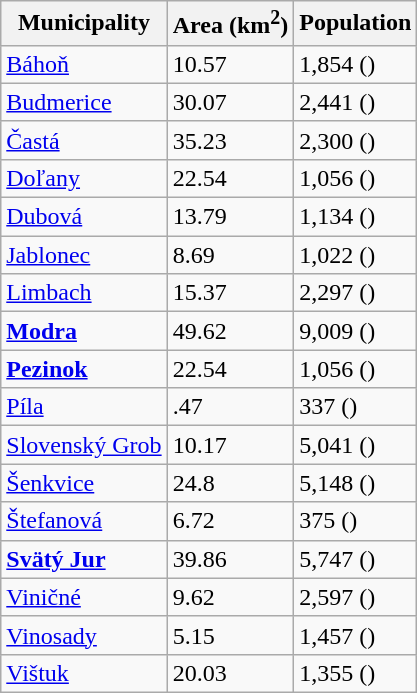<table class="wikitable sortable">
<tr>
<th>Municipality</th>
<th>Area (km<sup>2</sup>)</th>
<th>Population</th>
</tr>
<tr>
<td><a href='#'>Báhoň</a></td>
<td>10.57</td>
<td>1,854 ()</td>
</tr>
<tr>
<td><a href='#'>Budmerice</a></td>
<td>30.07</td>
<td>2,441 ()</td>
</tr>
<tr>
<td><a href='#'>Častá</a></td>
<td>35.23</td>
<td>2,300 ()</td>
</tr>
<tr>
<td><a href='#'>Doľany</a></td>
<td>22.54</td>
<td>1,056 ()</td>
</tr>
<tr>
<td><a href='#'>Dubová</a></td>
<td>13.79</td>
<td>1,134 ()</td>
</tr>
<tr>
<td><a href='#'>Jablonec</a></td>
<td>8.69</td>
<td>1,022 ()</td>
</tr>
<tr>
<td><a href='#'>Limbach</a></td>
<td>15.37</td>
<td>2,297 ()</td>
</tr>
<tr>
<td><strong><a href='#'>Modra</a></strong></td>
<td>49.62</td>
<td>9,009 ()</td>
</tr>
<tr>
<td><strong><a href='#'>Pezinok</a></strong></td>
<td>22.54</td>
<td>1,056 ()</td>
</tr>
<tr>
<td><a href='#'>Píla</a></td>
<td>.47</td>
<td>337 ()</td>
</tr>
<tr>
<td><a href='#'>Slovenský Grob</a></td>
<td>10.17</td>
<td>5,041 ()</td>
</tr>
<tr>
<td><a href='#'>Šenkvice</a></td>
<td>24.8</td>
<td>5,148 ()</td>
</tr>
<tr>
<td><a href='#'>Štefanová</a></td>
<td>6.72</td>
<td>375 ()</td>
</tr>
<tr>
<td><strong><a href='#'>Svätý Jur</a></strong></td>
<td>39.86</td>
<td>5,747 ()</td>
</tr>
<tr>
<td><a href='#'>Viničné</a></td>
<td>9.62</td>
<td>2,597 ()</td>
</tr>
<tr>
<td><a href='#'>Vinosady</a></td>
<td>5.15</td>
<td>1,457 ()</td>
</tr>
<tr>
<td><a href='#'>Vištuk</a></td>
<td>20.03</td>
<td>1,355 ()</td>
</tr>
</table>
